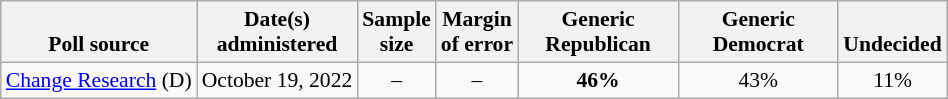<table class="wikitable" style="font-size:90%;text-align:center;">
<tr valign=bottom>
<th>Poll source</th>
<th>Date(s)<br>administered</th>
<th>Sample<br>size</th>
<th>Margin<br>of error</th>
<th style="width:100px;">Generic<br>Republican</th>
<th style="width:100px;">Generic<br>Democrat</th>
<th>Undecided</th>
</tr>
<tr>
<td style="text-align:left;"><a href='#'>Change Research</a> (D)</td>
<td>October 19, 2022</td>
<td>–</td>
<td>–</td>
<td><strong>46%</strong></td>
<td>43%</td>
<td>11%</td>
</tr>
</table>
